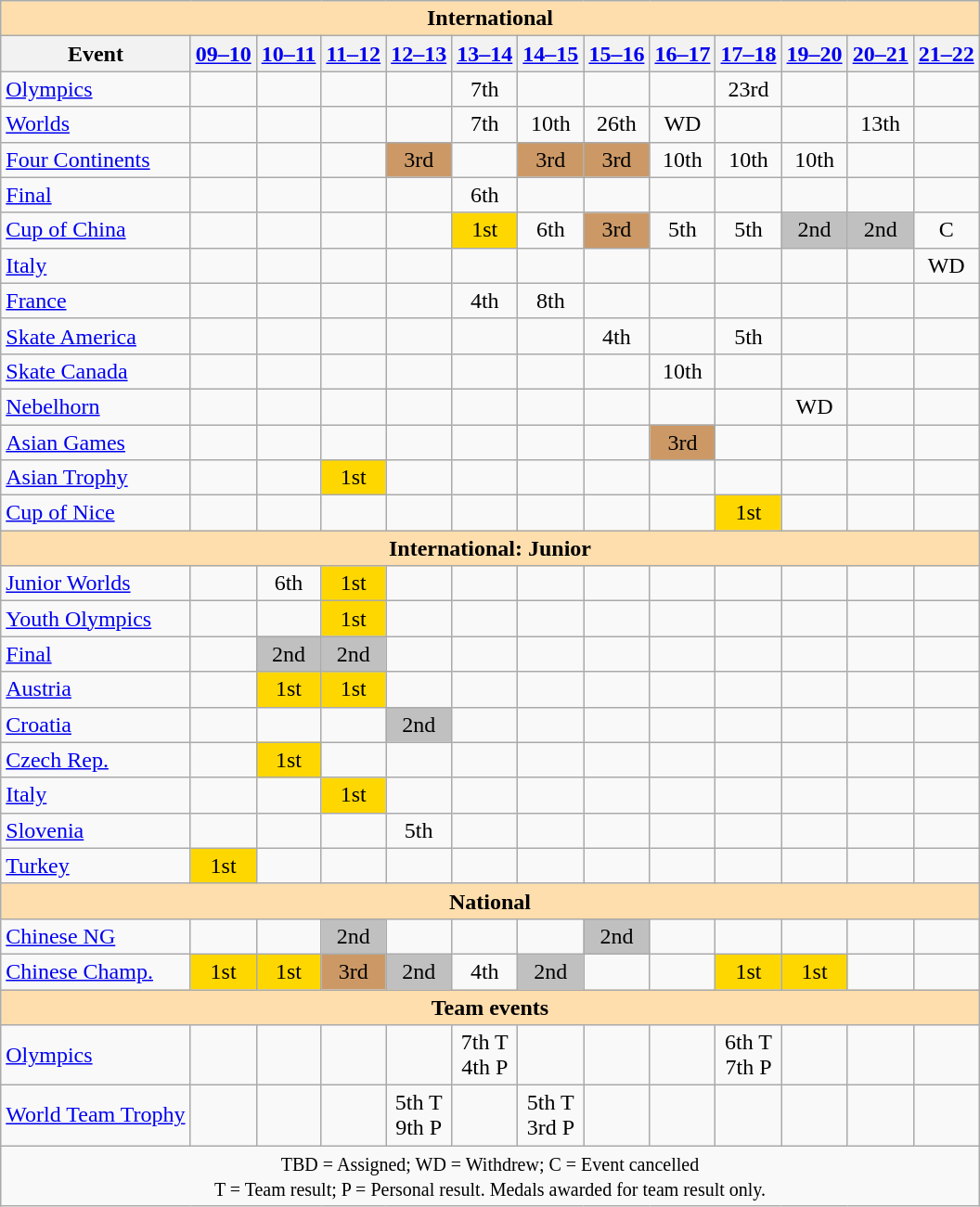<table class="wikitable" style="text-align:center">
<tr>
<th style="background-color: #ffdead;" colspan=13>International</th>
</tr>
<tr>
<th>Event</th>
<th><a href='#'>09–10</a></th>
<th><a href='#'>10–11</a></th>
<th><a href='#'>11–12</a></th>
<th><a href='#'>12–13</a></th>
<th><a href='#'>13–14</a></th>
<th><a href='#'>14–15</a></th>
<th><a href='#'>15–16</a></th>
<th><a href='#'>16–17</a></th>
<th><a href='#'>17–18</a></th>
<th><a href='#'>19–20</a></th>
<th><a href='#'>20–21</a></th>
<th><a href='#'>21–22</a></th>
</tr>
<tr>
<td align=left><a href='#'>Olympics</a></td>
<td></td>
<td></td>
<td></td>
<td></td>
<td>7th</td>
<td></td>
<td></td>
<td></td>
<td>23rd</td>
<td></td>
<td></td>
<td></td>
</tr>
<tr>
<td align=left><a href='#'>Worlds</a></td>
<td></td>
<td></td>
<td></td>
<td></td>
<td>7th</td>
<td>10th</td>
<td>26th</td>
<td>WD</td>
<td></td>
<td></td>
<td>13th</td>
<td></td>
</tr>
<tr>
<td align=left><a href='#'>Four Continents</a></td>
<td></td>
<td></td>
<td></td>
<td bgcolor=cc9966>3rd</td>
<td></td>
<td bgcolor=cc9966>3rd</td>
<td bgcolor=cc9966>3rd</td>
<td>10th</td>
<td>10th</td>
<td>10th</td>
<td></td>
<td></td>
</tr>
<tr>
<td align=left> <a href='#'>Final</a></td>
<td></td>
<td></td>
<td></td>
<td></td>
<td>6th</td>
<td></td>
<td></td>
<td></td>
<td></td>
<td></td>
<td></td>
<td></td>
</tr>
<tr>
<td align=left> <a href='#'>Cup of China</a></td>
<td></td>
<td></td>
<td></td>
<td></td>
<td bgcolor=gold>1st</td>
<td>6th</td>
<td bgcolor=cc9966>3rd</td>
<td>5th</td>
<td>5th</td>
<td bgcolor=silver>2nd</td>
<td bgcolor=silver>2nd</td>
<td>C</td>
</tr>
<tr>
<td align=left> <a href='#'>Italy</a></td>
<td></td>
<td></td>
<td></td>
<td></td>
<td></td>
<td></td>
<td></td>
<td></td>
<td></td>
<td></td>
<td></td>
<td>WD</td>
</tr>
<tr>
<td align=left> <a href='#'>France</a></td>
<td></td>
<td></td>
<td></td>
<td></td>
<td>4th</td>
<td>8th</td>
<td></td>
<td></td>
<td></td>
<td></td>
<td></td>
<td></td>
</tr>
<tr>
<td align=left> <a href='#'>Skate America</a></td>
<td></td>
<td></td>
<td></td>
<td></td>
<td></td>
<td></td>
<td>4th</td>
<td></td>
<td>5th</td>
<td></td>
<td></td>
<td></td>
</tr>
<tr>
<td align=left> <a href='#'>Skate Canada</a></td>
<td></td>
<td></td>
<td></td>
<td></td>
<td></td>
<td></td>
<td></td>
<td>10th</td>
<td></td>
<td></td>
<td></td>
<td></td>
</tr>
<tr>
<td align=left> <a href='#'>Nebelhorn</a></td>
<td></td>
<td></td>
<td></td>
<td></td>
<td></td>
<td></td>
<td></td>
<td></td>
<td></td>
<td>WD</td>
<td></td>
<td></td>
</tr>
<tr>
<td align=left><a href='#'>Asian Games</a></td>
<td></td>
<td></td>
<td></td>
<td></td>
<td></td>
<td></td>
<td></td>
<td bgcolor=cc9966>3rd</td>
<td></td>
<td></td>
<td></td>
<td></td>
</tr>
<tr>
<td align=left><a href='#'>Asian Trophy</a></td>
<td></td>
<td></td>
<td bgcolor=gold>1st</td>
<td></td>
<td></td>
<td></td>
<td></td>
<td></td>
<td></td>
<td></td>
<td></td>
<td></td>
</tr>
<tr>
<td align=left><a href='#'>Cup of Nice</a></td>
<td></td>
<td></td>
<td></td>
<td></td>
<td></td>
<td></td>
<td></td>
<td></td>
<td bgcolor=gold>1st</td>
<td></td>
<td></td>
</tr>
<tr>
<th style="background-color: #ffdead;" colspan=13>International: Junior</th>
</tr>
<tr>
<td align=left><a href='#'>Junior Worlds</a></td>
<td></td>
<td>6th</td>
<td bgcolor=gold>1st</td>
<td></td>
<td></td>
<td></td>
<td></td>
<td></td>
<td></td>
<td></td>
<td></td>
<td></td>
</tr>
<tr>
<td align=left><a href='#'>Youth Olympics</a></td>
<td></td>
<td></td>
<td bgcolor=gold>1st</td>
<td></td>
<td></td>
<td></td>
<td></td>
<td></td>
<td></td>
<td></td>
<td></td>
<td></td>
</tr>
<tr>
<td align=left> <a href='#'>Final</a></td>
<td></td>
<td bgcolor=silver>2nd</td>
<td bgcolor=silver>2nd</td>
<td></td>
<td></td>
<td></td>
<td></td>
<td></td>
<td></td>
<td></td>
<td></td>
<td></td>
</tr>
<tr>
<td align=left> <a href='#'>Austria</a></td>
<td></td>
<td bgcolor=gold>1st</td>
<td bgcolor=gold>1st</td>
<td></td>
<td></td>
<td></td>
<td></td>
<td></td>
<td></td>
<td></td>
<td></td>
<td></td>
</tr>
<tr>
<td align=left> <a href='#'>Croatia</a></td>
<td></td>
<td></td>
<td></td>
<td bgcolor=silver>2nd</td>
<td></td>
<td></td>
<td></td>
<td></td>
<td></td>
<td></td>
<td></td>
<td></td>
</tr>
<tr>
<td align=left> <a href='#'>Czech Rep.</a></td>
<td></td>
<td bgcolor=gold>1st</td>
<td></td>
<td></td>
<td></td>
<td></td>
<td></td>
<td></td>
<td></td>
<td></td>
<td></td>
<td></td>
</tr>
<tr>
<td align=left> <a href='#'>Italy</a></td>
<td></td>
<td></td>
<td bgcolor=gold>1st</td>
<td></td>
<td></td>
<td></td>
<td></td>
<td></td>
<td></td>
<td></td>
<td></td>
<td></td>
</tr>
<tr>
<td align=left> <a href='#'>Slovenia</a></td>
<td></td>
<td></td>
<td></td>
<td>5th</td>
<td></td>
<td></td>
<td></td>
<td></td>
<td></td>
<td></td>
<td></td>
<td></td>
</tr>
<tr>
<td align=left> <a href='#'>Turkey</a></td>
<td bgcolor=gold>1st</td>
<td></td>
<td></td>
<td></td>
<td></td>
<td></td>
<td></td>
<td></td>
<td></td>
<td></td>
<td></td>
<td></td>
</tr>
<tr>
<th style="background-color: #ffdead;" colspan=13>National</th>
</tr>
<tr>
<td align=left><a href='#'>Chinese NG</a></td>
<td></td>
<td></td>
<td bgcolor=silver>2nd</td>
<td></td>
<td></td>
<td></td>
<td bgcolor=silver>2nd</td>
<td></td>
<td></td>
<td></td>
<td></td>
<td></td>
</tr>
<tr>
<td align=left><a href='#'>Chinese Champ.</a></td>
<td bgcolor=gold>1st</td>
<td bgcolor=gold>1st</td>
<td bgcolor=cc9966>3rd</td>
<td bgcolor=silver>2nd</td>
<td>4th</td>
<td bgcolor=silver>2nd</td>
<td></td>
<td></td>
<td bgcolor=gold>1st</td>
<td bgcolor=gold>1st</td>
<td></td>
<td></td>
</tr>
<tr>
<th style="background-color: #ffdead;" colspan=13>Team events</th>
</tr>
<tr>
<td align=left><a href='#'>Olympics</a></td>
<td></td>
<td></td>
<td></td>
<td></td>
<td>7th T <br> 4th P</td>
<td></td>
<td></td>
<td></td>
<td>6th T <br> 7th P</td>
<td></td>
<td></td>
<td></td>
</tr>
<tr>
<td align=left><a href='#'>World Team Trophy</a></td>
<td></td>
<td></td>
<td></td>
<td>5th T<br>9th P</td>
<td></td>
<td>5th T<br>3rd P</td>
<td></td>
<td></td>
<td></td>
<td></td>
<td></td>
<td></td>
</tr>
<tr>
<td colspan=13 align=center><small>TBD = Assigned; WD = Withdrew; C = Event cancelled <br>T = Team result; P = Personal result. Medals awarded for team result only.</small></td>
</tr>
</table>
